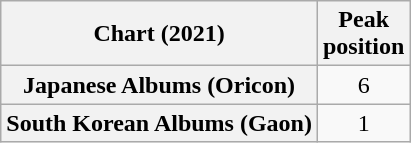<table class="wikitable sortable plainrowheaders" style="text-align:center">
<tr>
<th scope="col">Chart (2021)</th>
<th scope="col">Peak<br>position</th>
</tr>
<tr>
<th scope="row">Japanese Albums (Oricon)</th>
<td>6</td>
</tr>
<tr>
<th scope="row">South Korean Albums (Gaon)</th>
<td>1</td>
</tr>
</table>
